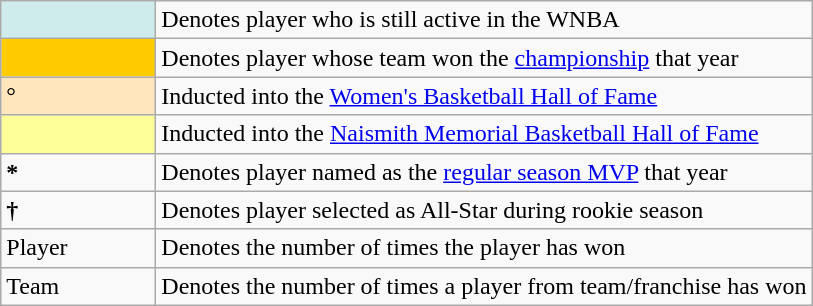<table class="wikitable">
<tr>
<td style="background-color:#CFECEC; border:1px solid #aaaaaa; width:6em"></td>
<td>Denotes player who is still active in the WNBA</td>
</tr>
<tr>
<td style="background-color:#FFCC00; border:1px solid #aaaaaa; width:6em"></td>
<td>Denotes player whose team won the <a href='#'>championship</a> that year</td>
</tr>
<tr>
<td style="background-color:#FFE6BD; border:1px solid #aaaaaa; width:6em">°</td>
<td>Inducted into the <a href='#'>Women's Basketball Hall of Fame</a></td>
</tr>
<tr>
<td style="background-color:#FFFF99; border:1px solid #aaaaaa; width:6em"></td>
<td>Inducted into the <a href='#'>Naismith Memorial Basketball Hall of Fame</a></td>
</tr>
<tr>
<td><strong>*</strong></td>
<td>Denotes player named as the <a href='#'>regular season MVP</a> that year</td>
</tr>
<tr>
<td><strong>†</strong></td>
<td>Denotes player selected as All-Star during rookie season</td>
</tr>
<tr>
<td>Player </td>
<td>Denotes the number of times the player has won</td>
</tr>
<tr>
<td>Team </td>
<td>Denotes the number of times a player from team/franchise has won</td>
</tr>
</table>
